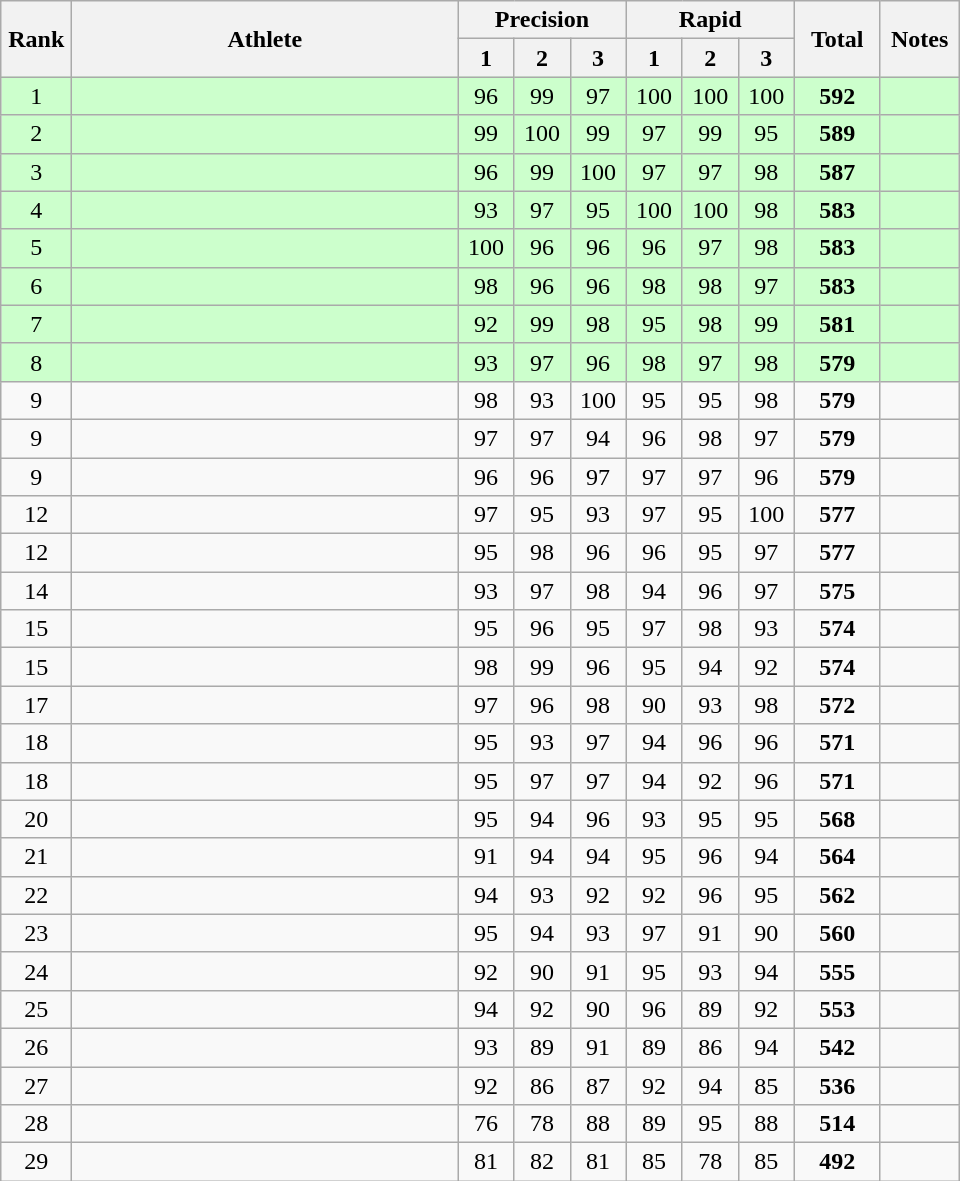<table class="wikitable" style="text-align:center">
<tr>
<th rowspan=2 width=40>Rank</th>
<th rowspan=2 width=250>Athlete</th>
<th colspan=3>Precision</th>
<th colspan=3>Rapid</th>
<th rowspan=2 width=50>Total</th>
<th rowspan=2 width=45>Notes</th>
</tr>
<tr>
<th width=30>1</th>
<th width=30>2</th>
<th width=30>3</th>
<th width=30>1</th>
<th width=30>2</th>
<th width=30>3</th>
</tr>
<tr bgcolor=ccffcc>
<td>1</td>
<td align=left></td>
<td>96</td>
<td>99</td>
<td>97</td>
<td>100</td>
<td>100</td>
<td>100</td>
<td><strong>592</strong></td>
<td></td>
</tr>
<tr bgcolor=ccffcc>
<td>2</td>
<td align=left></td>
<td>99</td>
<td>100</td>
<td>99</td>
<td>97</td>
<td>99</td>
<td>95</td>
<td><strong>589</strong></td>
<td></td>
</tr>
<tr bgcolor=ccffcc>
<td>3</td>
<td align=left></td>
<td>96</td>
<td>99</td>
<td>100</td>
<td>97</td>
<td>97</td>
<td>98</td>
<td><strong>587</strong></td>
<td></td>
</tr>
<tr bgcolor=ccffcc>
<td>4</td>
<td align=left></td>
<td>93</td>
<td>97</td>
<td>95</td>
<td>100</td>
<td>100</td>
<td>98</td>
<td><strong>583</strong></td>
<td></td>
</tr>
<tr bgcolor=ccffcc>
<td>5</td>
<td align=left></td>
<td>100</td>
<td>96</td>
<td>96</td>
<td>96</td>
<td>97</td>
<td>98</td>
<td><strong>583</strong></td>
<td></td>
</tr>
<tr bgcolor=ccffcc>
<td>6</td>
<td align=left></td>
<td>98</td>
<td>96</td>
<td>96</td>
<td>98</td>
<td>98</td>
<td>97</td>
<td><strong>583</strong></td>
<td></td>
</tr>
<tr bgcolor=ccffcc>
<td>7</td>
<td align=left></td>
<td>92</td>
<td>99</td>
<td>98</td>
<td>95</td>
<td>98</td>
<td>99</td>
<td><strong>581</strong></td>
<td></td>
</tr>
<tr bgcolor=ccffcc>
<td>8</td>
<td align=left></td>
<td>93</td>
<td>97</td>
<td>96</td>
<td>98</td>
<td>97</td>
<td>98</td>
<td><strong>579</strong></td>
<td></td>
</tr>
<tr>
<td>9</td>
<td align=left></td>
<td>98</td>
<td>93</td>
<td>100</td>
<td>95</td>
<td>95</td>
<td>98</td>
<td><strong>579</strong></td>
<td></td>
</tr>
<tr>
<td>9</td>
<td align=left></td>
<td>97</td>
<td>97</td>
<td>94</td>
<td>96</td>
<td>98</td>
<td>97</td>
<td><strong>579</strong></td>
<td></td>
</tr>
<tr>
<td>9</td>
<td align=left></td>
<td>96</td>
<td>96</td>
<td>97</td>
<td>97</td>
<td>97</td>
<td>96</td>
<td><strong>579</strong></td>
<td></td>
</tr>
<tr>
<td>12</td>
<td align=left></td>
<td>97</td>
<td>95</td>
<td>93</td>
<td>97</td>
<td>95</td>
<td>100</td>
<td><strong>577</strong></td>
<td></td>
</tr>
<tr>
<td>12</td>
<td align=left></td>
<td>95</td>
<td>98</td>
<td>96</td>
<td>96</td>
<td>95</td>
<td>97</td>
<td><strong>577</strong></td>
<td></td>
</tr>
<tr>
<td>14</td>
<td align=left></td>
<td>93</td>
<td>97</td>
<td>98</td>
<td>94</td>
<td>96</td>
<td>97</td>
<td><strong>575</strong></td>
<td></td>
</tr>
<tr>
<td>15</td>
<td align=left></td>
<td>95</td>
<td>96</td>
<td>95</td>
<td>97</td>
<td>98</td>
<td>93</td>
<td><strong>574</strong></td>
<td></td>
</tr>
<tr>
<td>15</td>
<td align=left></td>
<td>98</td>
<td>99</td>
<td>96</td>
<td>95</td>
<td>94</td>
<td>92</td>
<td><strong>574</strong></td>
<td></td>
</tr>
<tr>
<td>17</td>
<td align=left></td>
<td>97</td>
<td>96</td>
<td>98</td>
<td>90</td>
<td>93</td>
<td>98</td>
<td><strong>572</strong></td>
<td></td>
</tr>
<tr>
<td>18</td>
<td align=left></td>
<td>95</td>
<td>93</td>
<td>97</td>
<td>94</td>
<td>96</td>
<td>96</td>
<td><strong>571</strong></td>
<td></td>
</tr>
<tr>
<td>18</td>
<td align=left></td>
<td>95</td>
<td>97</td>
<td>97</td>
<td>94</td>
<td>92</td>
<td>96</td>
<td><strong>571</strong></td>
<td></td>
</tr>
<tr>
<td>20</td>
<td align=left></td>
<td>95</td>
<td>94</td>
<td>96</td>
<td>93</td>
<td>95</td>
<td>95</td>
<td><strong>568</strong></td>
<td></td>
</tr>
<tr>
<td>21</td>
<td align=left></td>
<td>91</td>
<td>94</td>
<td>94</td>
<td>95</td>
<td>96</td>
<td>94</td>
<td><strong>564</strong></td>
<td></td>
</tr>
<tr>
<td>22</td>
<td align=left></td>
<td>94</td>
<td>93</td>
<td>92</td>
<td>92</td>
<td>96</td>
<td>95</td>
<td><strong>562</strong></td>
<td></td>
</tr>
<tr>
<td>23</td>
<td align=left></td>
<td>95</td>
<td>94</td>
<td>93</td>
<td>97</td>
<td>91</td>
<td>90</td>
<td><strong>560</strong></td>
<td></td>
</tr>
<tr>
<td>24</td>
<td align=left></td>
<td>92</td>
<td>90</td>
<td>91</td>
<td>95</td>
<td>93</td>
<td>94</td>
<td><strong>555</strong></td>
<td></td>
</tr>
<tr>
<td>25</td>
<td align=left></td>
<td>94</td>
<td>92</td>
<td>90</td>
<td>96</td>
<td>89</td>
<td>92</td>
<td><strong>553</strong></td>
<td></td>
</tr>
<tr>
<td>26</td>
<td align=left></td>
<td>93</td>
<td>89</td>
<td>91</td>
<td>89</td>
<td>86</td>
<td>94</td>
<td><strong>542</strong></td>
<td></td>
</tr>
<tr>
<td>27</td>
<td align=left></td>
<td>92</td>
<td>86</td>
<td>87</td>
<td>92</td>
<td>94</td>
<td>85</td>
<td><strong>536</strong></td>
<td></td>
</tr>
<tr>
<td>28</td>
<td align=left></td>
<td>76</td>
<td>78</td>
<td>88</td>
<td>89</td>
<td>95</td>
<td>88</td>
<td><strong>514</strong></td>
<td></td>
</tr>
<tr>
<td>29</td>
<td align=left></td>
<td>81</td>
<td>82</td>
<td>81</td>
<td>85</td>
<td>78</td>
<td>85</td>
<td><strong>492</strong></td>
<td></td>
</tr>
</table>
